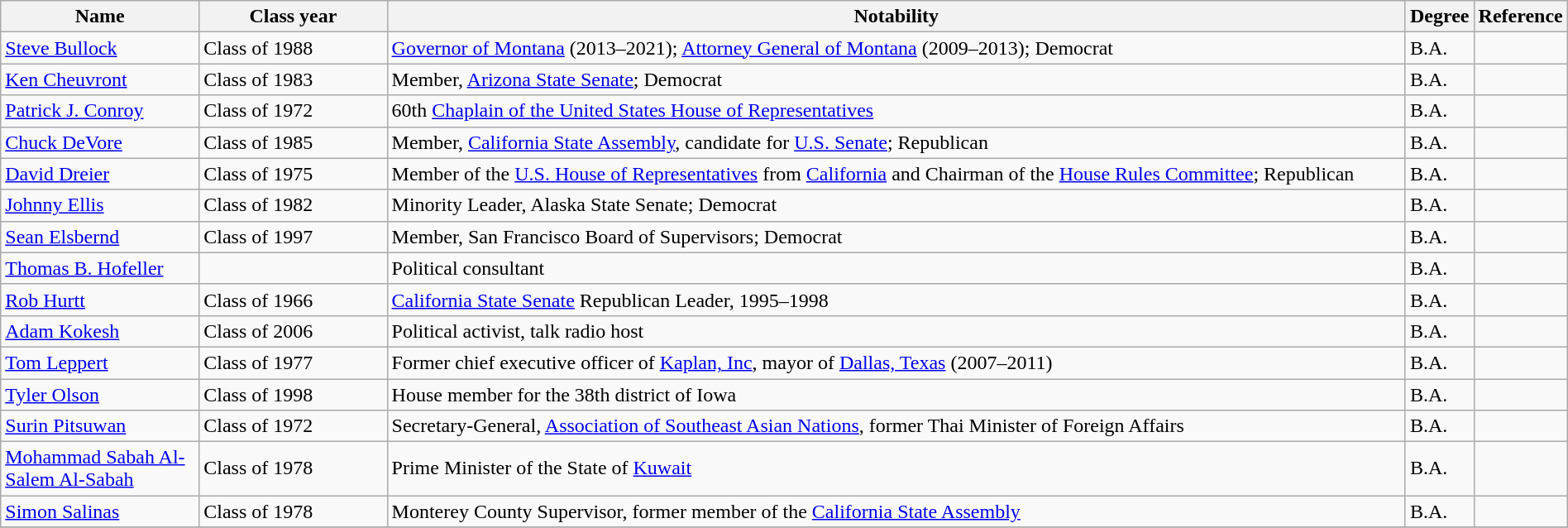<table class="wikitable" style="width:100%">
<tr>
<th style="width:*;">Name</th>
<th style="width:12%;">Class year</th>
<th class="unsortable" style="width:65%;">Notability</th>
<th>Degree</th>
<th>Reference</th>
</tr>
<tr>
<td><a href='#'>Steve Bullock</a></td>
<td>Class of 1988</td>
<td><a href='#'>Governor of Montana</a> (2013–2021); <a href='#'>Attorney General of Montana</a> (2009–2013); Democrat</td>
<td>B.A.</td>
<td></td>
</tr>
<tr>
<td><a href='#'>Ken Cheuvront</a></td>
<td>Class of 1983</td>
<td>Member, <a href='#'>Arizona State Senate</a>; Democrat</td>
<td>B.A.</td>
<td></td>
</tr>
<tr>
<td><a href='#'>Patrick J. Conroy</a></td>
<td>Class of 1972</td>
<td>60th <a href='#'>Chaplain of the United States House of Representatives</a></td>
<td>B.A.</td>
<td></td>
</tr>
<tr>
<td><a href='#'>Chuck DeVore</a></td>
<td>Class of 1985</td>
<td>Member, <a href='#'>California State Assembly</a>, candidate for <a href='#'>U.S. Senate</a>; Republican</td>
<td>B.A.</td>
<td></td>
</tr>
<tr>
<td><a href='#'>David Dreier</a></td>
<td>Class of 1975</td>
<td>Member of the <a href='#'>U.S. House of Representatives</a> from <a href='#'>California</a> and Chairman of the <a href='#'>House Rules Committee</a>; Republican</td>
<td>B.A.</td>
<td></td>
</tr>
<tr>
<td><a href='#'>Johnny Ellis</a></td>
<td>Class of 1982</td>
<td>Minority Leader, Alaska State Senate; Democrat</td>
<td>B.A.</td>
<td></td>
</tr>
<tr>
<td><a href='#'>Sean Elsbernd</a></td>
<td>Class of 1997</td>
<td>Member, San Francisco Board of Supervisors; Democrat</td>
<td>B.A.</td>
<td></td>
</tr>
<tr>
<td><a href='#'>Thomas B. Hofeller</a></td>
<td></td>
<td>Political consultant</td>
<td>B.A.</td>
<td></td>
</tr>
<tr>
<td><a href='#'>Rob Hurtt</a></td>
<td>Class of 1966</td>
<td><a href='#'>California State Senate</a> Republican Leader, 1995–1998</td>
<td>B.A.</td>
<td></td>
</tr>
<tr>
<td><a href='#'>Adam Kokesh</a></td>
<td>Class of 2006</td>
<td>Political activist, talk radio host</td>
<td>B.A.</td>
<td></td>
</tr>
<tr>
<td><a href='#'>Tom Leppert</a></td>
<td>Class of 1977</td>
<td>Former chief executive officer of <a href='#'>Kaplan, Inc</a>, mayor of <a href='#'>Dallas, Texas</a> (2007–2011)</td>
<td>B.A.</td>
<td></td>
</tr>
<tr>
<td><a href='#'>Tyler Olson</a></td>
<td>Class of 1998</td>
<td>House member for the 38th district of Iowa</td>
<td>B.A.</td>
<td></td>
</tr>
<tr>
<td><a href='#'>Surin Pitsuwan</a></td>
<td>Class of 1972</td>
<td>Secretary-General, <a href='#'>Association of Southeast Asian Nations</a>, former Thai Minister of Foreign Affairs</td>
<td>B.A.</td>
<td></td>
</tr>
<tr>
<td><a href='#'>Mohammad Sabah Al-Salem Al-Sabah</a></td>
<td>Class of 1978</td>
<td>Prime Minister of the State of <a href='#'>Kuwait</a></td>
<td>B.A.</td>
<td></td>
</tr>
<tr>
<td><a href='#'>Simon Salinas</a></td>
<td>Class of 1978</td>
<td>Monterey County Supervisor, former member of the <a href='#'>California State Assembly</a></td>
<td>B.A.</td>
<td></td>
</tr>
<tr>
</tr>
</table>
